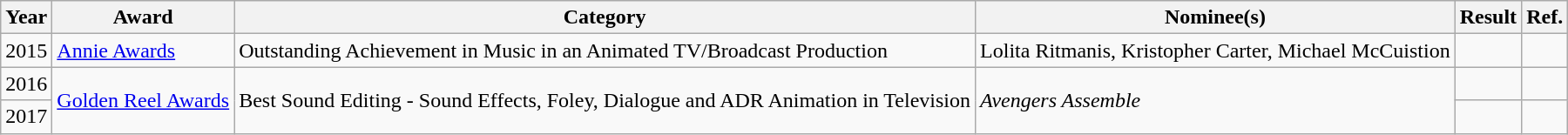<table class="wikitable">
<tr>
<th>Year</th>
<th>Award</th>
<th>Category</th>
<th>Nominee(s)</th>
<th>Result</th>
<th>Ref.</th>
</tr>
<tr>
<td>2015</td>
<td><a href='#'>Annie Awards</a></td>
<td>Outstanding Achievement in Music in an Animated TV/Broadcast Production</td>
<td>Lolita Ritmanis, Kristopher Carter, Michael McCuistion</td>
<td></td>
<td style="text-align:center;"></td>
</tr>
<tr>
<td>2016</td>
<td rowspan="2"><a href='#'>Golden Reel Awards</a></td>
<td rowspan="2">Best Sound Editing - Sound Effects, Foley, Dialogue and ADR Animation in Television</td>
<td rowspan="2"><em>Avengers Assemble</em></td>
<td></td>
<td style="text-align:center;"></td>
</tr>
<tr>
<td>2017</td>
<td></td>
<td style="text-align:center;"></td>
</tr>
</table>
